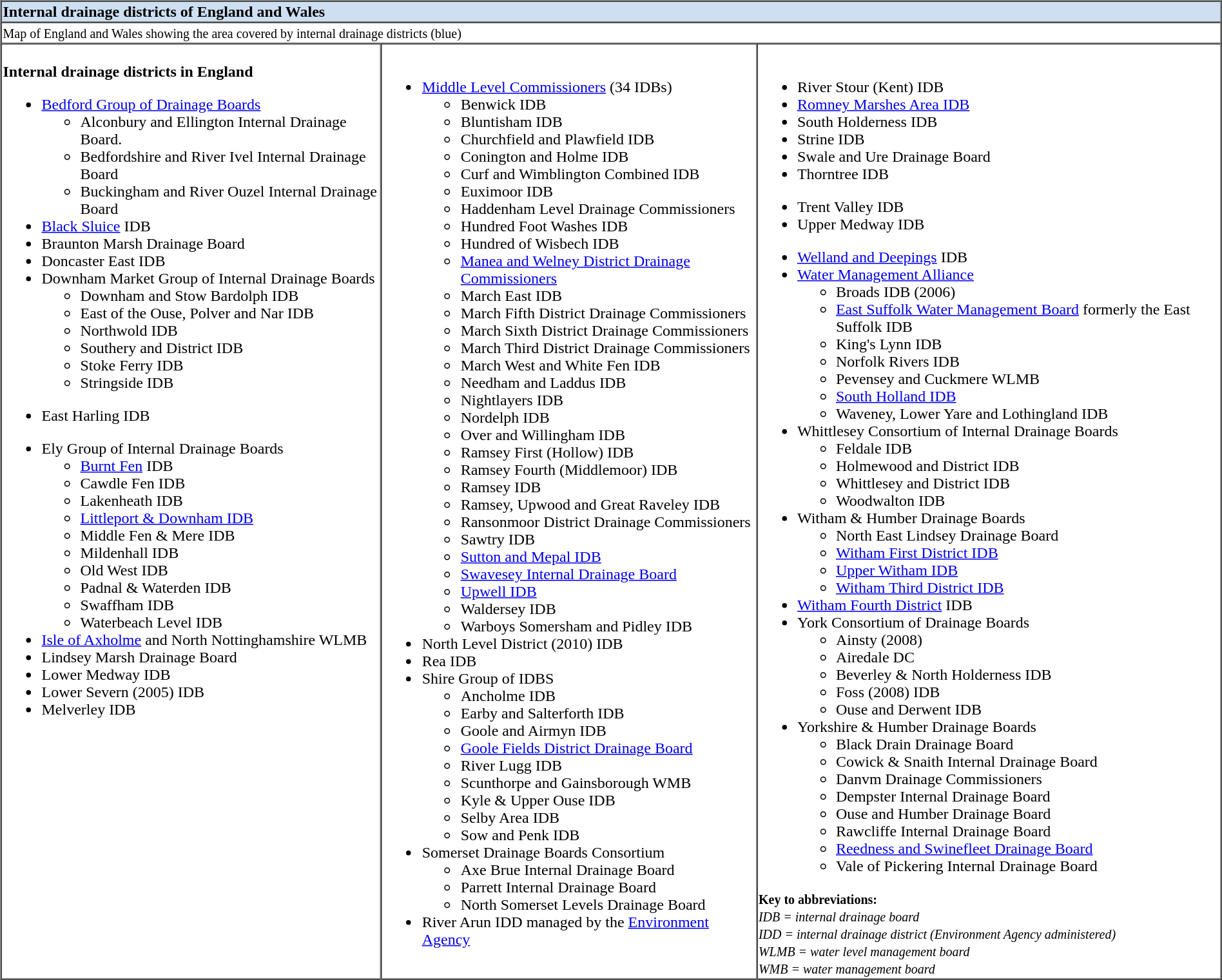<table border="1" cellpadding="1" cellspacing="0" style="width:100%;">
<tr>
<td colspan="4" align="centre" style="background:#cedff2;"><strong>Internal drainage districts of England and Wales</strong></td>
</tr>
<tr>
<td colspan="4" align="centre"> <small>Map of England and Wales showing the area covered by internal drainage districts (blue)</small></td>
</tr>
<tr valign="top">
<td><br><strong>Internal drainage districts in England</strong><ul><li><a href='#'>Bedford Group of Drainage Boards</a><ul><li>Alconbury and Ellington Internal Drainage Board.</li><li>Bedfordshire and River Ivel Internal Drainage Board</li><li>Buckingham and River Ouzel Internal Drainage Board</li></ul></li><li><a href='#'>Black Sluice</a> IDB</li><li>Braunton Marsh Drainage Board</li><li>Doncaster East IDB</li><li>Downham Market Group of Internal Drainage Boards<ul><li>Downham and Stow Bardolph IDB</li><li>East of the Ouse, Polver and Nar IDB</li><li>Northwold IDB</li><li>Southery and District IDB</li><li>Stoke Ferry IDB</li><li>Stringside IDB</li></ul></li></ul><ul><li>East Harling IDB</li></ul><ul><li>Ely Group of Internal Drainage Boards<ul><li><a href='#'>Burnt Fen</a> IDB</li><li>Cawdle Fen IDB</li><li>Lakenheath IDB</li><li><a href='#'>Littleport & Downham IDB</a></li><li>Middle Fen & Mere IDB</li><li>Mildenhall IDB</li><li>Old West IDB</li><li>Padnal & Waterden IDB</li><li>Swaffham IDB</li><li>Waterbeach Level IDB</li></ul></li><li><a href='#'>Isle of Axholme</a> and North Nottinghamshire WLMB</li><li>Lindsey Marsh Drainage Board</li><li>Lower Medway IDB</li><li>Lower Severn (2005) IDB</li><li>Melverley IDB</li></ul></td>
<td><br><ul><li><a href='#'>Middle Level Commissioners</a> (34 IDBs)<ul><li>Benwick IDB</li><li>Bluntisham IDB</li><li>Churchfield and Plawfield IDB</li><li>Conington and Holme IDB</li><li>Curf and Wimblington Combined IDB</li><li>Euximoor IDB</li><li>Haddenham Level Drainage Commissioners</li><li>Hundred Foot Washes IDB</li><li>Hundred of Wisbech IDB</li><li><a href='#'>Manea and Welney District Drainage Commissioners</a></li><li>March East IDB</li><li>March Fifth District Drainage Commissioners</li><li>March Sixth District Drainage Commissioners</li><li>March Third District Drainage Commissioners</li><li>March West and White Fen IDB</li><li>Needham and Laddus IDB</li><li>Nightlayers IDB</li><li>Nordelph IDB</li><li>Over and Willingham IDB</li><li>Ramsey First (Hollow) IDB</li><li>Ramsey Fourth (Middlemoor) IDB</li><li>Ramsey IDB</li><li>Ramsey, Upwood and Great Raveley IDB</li><li>Ransonmoor District Drainage Commissioners</li><li>Sawtry IDB</li><li><a href='#'>Sutton and Mepal IDB</a></li><li><a href='#'>Swavesey Internal Drainage Board</a></li><li><a href='#'>Upwell IDB</a></li><li>Waldersey IDB</li><li>Warboys Somersham and Pidley IDB</li></ul></li><li>North Level District (2010) IDB</li><li>Rea IDB</li><li>Shire Group of IDBS<ul><li>Ancholme IDB</li><li>Earby and Salterforth IDB</li><li>Goole and Airmyn IDB</li><li><a href='#'>Goole Fields District Drainage Board</a></li><li>River Lugg IDB</li><li>Scunthorpe and Gainsborough WMB</li><li>Kyle & Upper Ouse IDB</li><li>Selby Area IDB</li><li>Sow and Penk IDB</li></ul></li><li>Somerset Drainage Boards Consortium<ul><li>Axe Brue Internal Drainage Board</li><li>Parrett Internal Drainage Board</li><li>North Somerset Levels Drainage Board</li></ul></li><li>River Arun IDD managed by the <a href='#'>Environment Agency</a></li></ul></td>
<td><br><ul><li>River Stour (Kent) IDB</li><li><a href='#'>Romney Marshes Area IDB</a></li><li>South Holderness IDB</li><li>Strine IDB</li><li>Swale and Ure Drainage Board</li><li>Thorntree IDB</li></ul><ul><li>Trent Valley IDB</li><li>Upper Medway IDB</li></ul><ul><li><a href='#'>Welland and Deepings</a> IDB</li><li><a href='#'>Water Management Alliance</a><ul><li>Broads IDB (2006)</li><li><a href='#'>East Suffolk Water Management Board</a> formerly the East Suffolk IDB</li><li>King's Lynn IDB</li><li>Norfolk Rivers IDB</li><li>Pevensey and Cuckmere WLMB</li><li><a href='#'>South Holland IDB</a></li><li>Waveney, Lower Yare and Lothingland IDB</li></ul></li><li>Whittlesey Consortium of Internal Drainage Boards<ul><li>Feldale IDB</li><li>Holmewood and District IDB</li><li>Whittlesey and District IDB</li><li>Woodwalton IDB</li></ul></li><li>Witham & Humber Drainage Boards<ul><li>North East Lindsey Drainage Board</li><li><a href='#'>Witham First District IDB</a></li><li><a href='#'>Upper Witham IDB</a></li><li><a href='#'>Witham Third District IDB</a></li></ul></li><li><a href='#'>Witham Fourth District</a> IDB</li><li>York Consortium of Drainage Boards<ul><li>Ainsty (2008)</li><li>Airedale DC</li><li>Beverley & North Holderness IDB</li><li>Foss (2008) IDB</li><li>Ouse and Derwent IDB</li></ul></li><li>Yorkshire & Humber Drainage Boards<ul><li>Black Drain Drainage Board</li><li>Cowick & Snaith Internal Drainage Board</li><li>Danvm Drainage Commissioners</li><li>Dempster Internal Drainage Board</li><li>Ouse and Humber Drainage Board</li><li>Rawcliffe Internal Drainage Board</li><li><a href='#'>Reedness and Swinefleet Drainage Board</a></li><li>Vale of Pickering Internal Drainage Board</li></ul></li></ul><small><strong>Key to abbreviations:</strong><br><em>IDB = internal drainage board</em><br><em>IDD = internal drainage district (Environment Agency administered)</em><br><em>WLMB = water level management board</em><br><em>WMB = water management board</em></small></td>
</tr>
</table>
